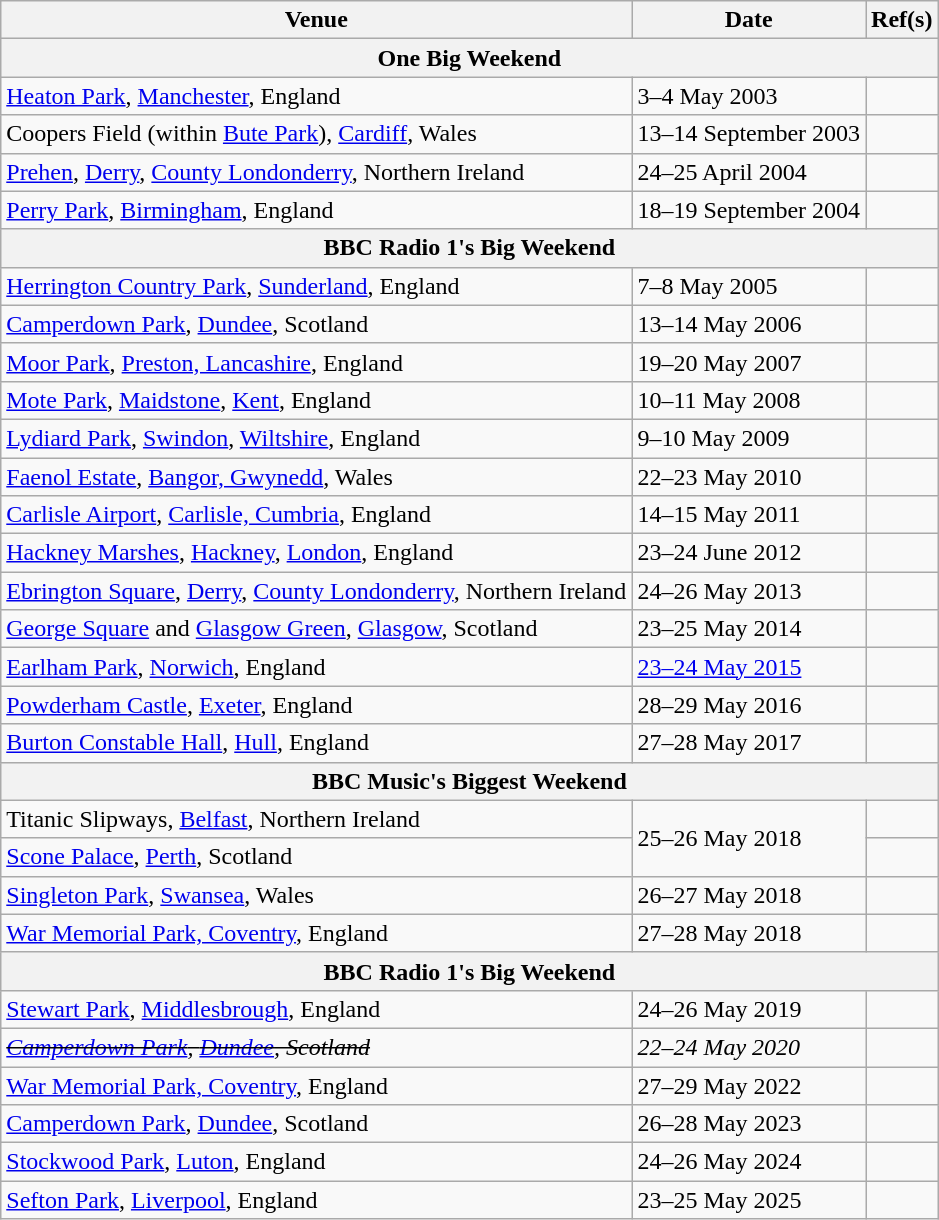<table class="wikitable" style="text-align:left">
<tr>
<th>Venue</th>
<th>Date</th>
<th>Ref(s)</th>
</tr>
<tr>
<th colspan="5"  style="text-align:center;">One Big Weekend</th>
</tr>
<tr>
<td><a href='#'>Heaton Park</a>, <a href='#'>Manchester</a>, England</td>
<td>3–4 May 2003</td>
<td></td>
</tr>
<tr>
<td>Coopers Field (within <a href='#'>Bute Park</a>), <a href='#'>Cardiff</a>, Wales</td>
<td>13–14 September 2003</td>
<td></td>
</tr>
<tr>
<td><a href='#'>Prehen</a>, <a href='#'>Derry</a>, <a href='#'>County Londonderry</a>, Northern Ireland</td>
<td>24–25 April 2004</td>
<td></td>
</tr>
<tr>
<td><a href='#'>Perry Park</a>, <a href='#'>Birmingham</a>, England</td>
<td>18–19 September 2004</td>
<td></td>
</tr>
<tr>
<th colspan="5"  style="text-align:center;">BBC Radio 1's Big Weekend</th>
</tr>
<tr>
<td><a href='#'>Herrington Country Park</a>, <a href='#'>Sunderland</a>, England</td>
<td>7–8 May 2005</td>
<td></td>
</tr>
<tr>
<td><a href='#'>Camperdown Park</a>, <a href='#'>Dundee</a>, Scotland</td>
<td>13–14 May 2006</td>
<td></td>
</tr>
<tr>
<td><a href='#'>Moor Park</a>, <a href='#'>Preston, Lancashire</a>, England</td>
<td>19–20 May 2007</td>
<td></td>
</tr>
<tr>
<td><a href='#'>Mote Park</a>, <a href='#'>Maidstone</a>, <a href='#'>Kent</a>, England</td>
<td>10–11 May 2008</td>
<td></td>
</tr>
<tr>
<td><a href='#'>Lydiard Park</a>, <a href='#'>Swindon</a>, <a href='#'>Wiltshire</a>, England</td>
<td>9–10 May 2009</td>
<td></td>
</tr>
<tr>
<td><a href='#'>Faenol Estate</a>, <a href='#'>Bangor, Gwynedd</a>, Wales</td>
<td>22–23 May 2010</td>
<td></td>
</tr>
<tr>
<td><a href='#'>Carlisle Airport</a>, <a href='#'>Carlisle, Cumbria</a>, England</td>
<td>14–15 May 2011</td>
<td></td>
</tr>
<tr>
<td><a href='#'>Hackney Marshes</a>, <a href='#'>Hackney</a>, <a href='#'>London</a>, England</td>
<td>23–24 June 2012</td>
<td></td>
</tr>
<tr>
<td><a href='#'>Ebrington Square</a>, <a href='#'>Derry</a>, <a href='#'>County Londonderry</a>, Northern Ireland</td>
<td>24–26 May 2013</td>
<td></td>
</tr>
<tr>
<td><a href='#'>George Square</a> and <a href='#'>Glasgow Green</a>, <a href='#'>Glasgow</a>, Scotland</td>
<td>23–25 May 2014</td>
<td></td>
</tr>
<tr>
<td><a href='#'>Earlham Park</a>, <a href='#'>Norwich</a>, England</td>
<td><a href='#'>23–24 May 2015</a></td>
<td><br></td>
</tr>
<tr>
<td><a href='#'>Powderham Castle</a>, <a href='#'>Exeter</a>, England</td>
<td>28–29 May 2016</td>
<td></td>
</tr>
<tr>
<td><a href='#'>Burton Constable Hall</a>, <a href='#'>Hull</a>, England</td>
<td>27–28 May 2017</td>
<td></td>
</tr>
<tr>
<th colspan="5"  style="text-align:center;">BBC Music's Biggest Weekend</th>
</tr>
<tr>
<td>Titanic Slipways, <a href='#'>Belfast</a>, Northern Ireland</td>
<td rowspan="2">25–26 May 2018</td>
<td></td>
</tr>
<tr>
<td><a href='#'>Scone Palace</a>, <a href='#'>Perth</a>, Scotland</td>
<td></td>
</tr>
<tr>
<td><a href='#'>Singleton Park</a>, <a href='#'>Swansea</a>, Wales</td>
<td>26–27 May 2018</td>
<td></td>
</tr>
<tr>
<td><a href='#'>War Memorial Park, Coventry</a>, England</td>
<td>27–28 May 2018</td>
<td></td>
</tr>
<tr>
<th colspan="5"  style="text-align:center;">BBC Radio 1's Big Weekend</th>
</tr>
<tr>
<td><a href='#'>Stewart Park</a>, <a href='#'>Middlesbrough</a>, England</td>
<td>24–26 May 2019</td>
<td></td>
</tr>
<tr>
<td><em><s><a href='#'>Camperdown Park</a>, <a href='#'>Dundee</a>, Scotland</s></em></td>
<td><em>22–24 May 2020</em></td>
<td></td>
</tr>
<tr>
<td><a href='#'>War Memorial Park, Coventry</a>, England</td>
<td>27–29 May 2022</td>
<td></td>
</tr>
<tr>
<td><a href='#'>Camperdown Park</a>, <a href='#'>Dundee</a>, Scotland</td>
<td>26–28 May 2023</td>
<td></td>
</tr>
<tr>
<td><a href='#'>Stockwood Park</a>, <a href='#'>Luton</a>, England</td>
<td>24–26 May 2024</td>
<td></td>
</tr>
<tr>
<td><a href='#'>Sefton Park</a>, <a href='#'>Liverpool</a>, England</td>
<td>23–25 May 2025</td>
<td></td>
</tr>
</table>
